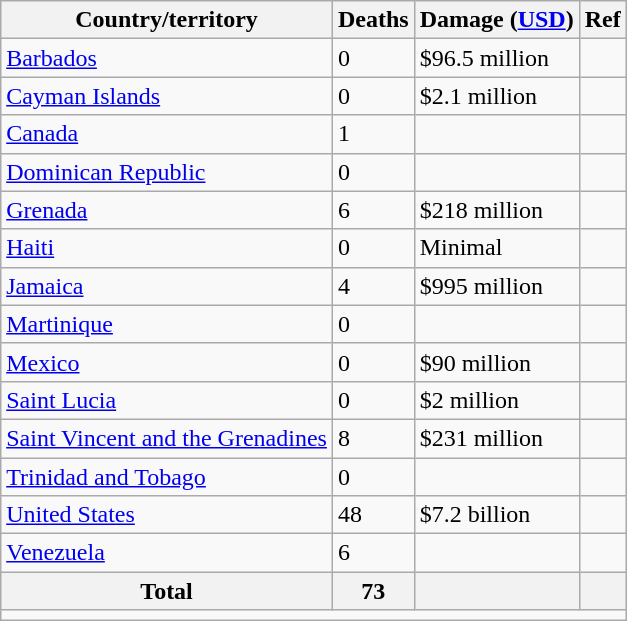<table class="wikitable" align="right">
<tr>
<th>Country/territory</th>
<th>Deaths</th>
<th>Damage (<a href='#'>USD</a>)</th>
<th>Ref</th>
</tr>
<tr>
<td><a href='#'>Barbados</a></td>
<td>0</td>
<td>$96.5 million</td>
<td></td>
</tr>
<tr>
<td><a href='#'>Cayman Islands</a></td>
<td>0</td>
<td>$2.1 million</td>
<td></td>
</tr>
<tr>
<td><a href='#'>Canada</a></td>
<td>1</td>
<td></td>
<td></td>
</tr>
<tr>
<td><a href='#'>Dominican Republic</a></td>
<td>0</td>
<td></td>
<td></td>
</tr>
<tr>
<td><a href='#'>Grenada</a></td>
<td>6</td>
<td>$218 million</td>
<td></td>
</tr>
<tr>
<td><a href='#'>Haiti</a></td>
<td>0</td>
<td>Minimal</td>
<td></td>
</tr>
<tr>
<td><a href='#'>Jamaica</a></td>
<td>4</td>
<td>$995 million</td>
<td></td>
</tr>
<tr>
<td><a href='#'>Martinique</a></td>
<td>0</td>
<td></td>
<td></td>
</tr>
<tr>
<td><a href='#'>Mexico</a></td>
<td>0</td>
<td>$90 million</td>
<td></td>
</tr>
<tr>
<td><a href='#'>Saint Lucia</a></td>
<td>0</td>
<td>$2 million</td>
<td></td>
</tr>
<tr>
<td><a href='#'>Saint Vincent and the Grenadines</a></td>
<td>8</td>
<td>$231 million</td>
<td></td>
</tr>
<tr>
<td><a href='#'>Trinidad and Tobago</a></td>
<td>0</td>
<td></td>
<td></td>
</tr>
<tr>
<td><a href='#'>United States</a></td>
<td>48</td>
<td>$7.2 billion</td>
<td></td>
</tr>
<tr>
<td><a href='#'>Venezuela</a></td>
<td>6</td>
<td></td>
<td></td>
</tr>
<tr>
<th>Total</th>
<th>73</th>
<th></th>
<th></th>
</tr>
<tr>
<td colspan=4></td>
</tr>
</table>
